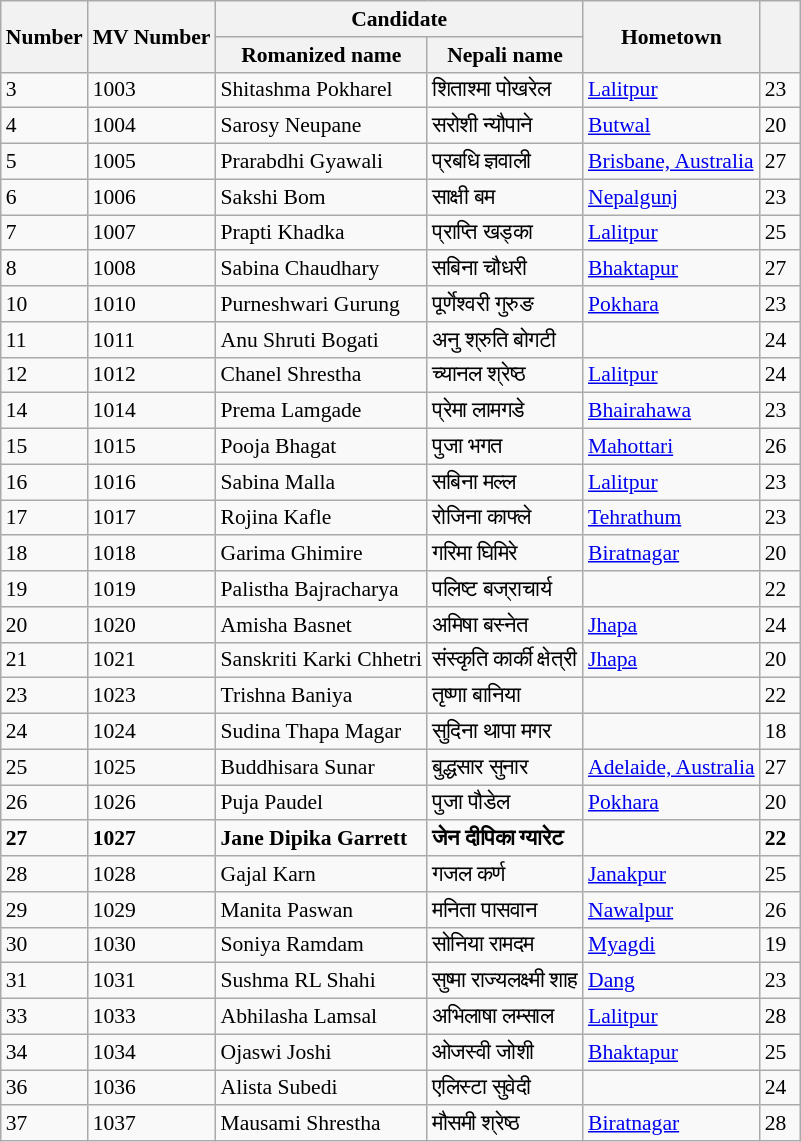<table class="wikitable" style="font-size: 90%;">
<tr>
<th rowspan=2 width="20"><span><strong>Number</strong></span></th>
<th rowspan=2><span><strong>MV Number</strong></span></th>
<th colspan=2><span><strong>Candidate</strong></span></th>
<th rowspan=2><span><strong>Hometown</strong></span></th>
<th rowspan=2 width="20"><span><strong></strong></span></th>
</tr>
<tr>
<th>Romanized name</th>
<th>Nepali name</th>
</tr>
<tr>
<td>3</td>
<td>1003</td>
<td>Shitashma Pokharel</td>
<td>शिताश्मा पोखरेल</td>
<td> <a href='#'>Lalitpur</a></td>
<td>23</td>
</tr>
<tr>
<td>4</td>
<td>1004</td>
<td>Sarosy Neupane</td>
<td>सरोशी न्यौपाने</td>
<td> <a href='#'>Butwal</a></td>
<td>20</td>
</tr>
<tr>
<td>5</td>
<td>1005</td>
<td>Prarabdhi Gyawali</td>
<td>प्रबधि ज्ञवाली</td>
<td> <a href='#'>Brisbane, Australia</a></td>
<td>27</td>
</tr>
<tr>
<td>6</td>
<td>1006</td>
<td>Sakshi Bom</td>
<td>साक्षी बम</td>
<td> <a href='#'>Nepalgunj</a></td>
<td>23</td>
</tr>
<tr>
<td>7</td>
<td>1007</td>
<td>Prapti Khadka</td>
<td>प्राप्ति खड्का</td>
<td> <a href='#'>Lalitpur</a></td>
<td>25</td>
</tr>
<tr>
<td>8</td>
<td>1008</td>
<td>Sabina Chaudhary</td>
<td>सबिना चौधरी</td>
<td> <a href='#'>Bhaktapur</a></td>
<td>27</td>
</tr>
<tr>
<td>10</td>
<td>1010</td>
<td>Purneshwari Gurung</td>
<td>पूर्णेश्वरी गुरुङ</td>
<td> <a href='#'>Pokhara</a></td>
<td>23</td>
</tr>
<tr>
<td>11</td>
<td>1011</td>
<td>Anu Shruti Bogati</td>
<td>अनु श्रुति बोगटी</td>
<td></td>
<td>24</td>
</tr>
<tr>
<td>12</td>
<td>1012</td>
<td>Chanel Shrestha</td>
<td>च्यानल श्रेष्ठ</td>
<td> <a href='#'>Lalitpur</a></td>
<td>24</td>
</tr>
<tr>
<td>14</td>
<td>1014</td>
<td>Prema Lamgade</td>
<td>प्रेमा लामगडे</td>
<td> <a href='#'>Bhairahawa</a></td>
<td>23</td>
</tr>
<tr>
<td>15</td>
<td>1015</td>
<td>Pooja Bhagat</td>
<td>पुजा भगत</td>
<td> <a href='#'>Mahottari</a></td>
<td>26</td>
</tr>
<tr>
<td>16</td>
<td>1016</td>
<td>Sabina Malla</td>
<td>सबिना मल्ल</td>
<td> <a href='#'>Lalitpur</a></td>
<td>23</td>
</tr>
<tr>
<td>17</td>
<td>1017</td>
<td>Rojina Kafle</td>
<td>रोजिना काफ्ले</td>
<td> <a href='#'>Tehrathum</a></td>
<td>23</td>
</tr>
<tr>
<td>18</td>
<td>1018</td>
<td>Garima Ghimire</td>
<td>गरिमा घिमिरे</td>
<td> <a href='#'>Biratnagar</a></td>
<td>20</td>
</tr>
<tr>
<td>19</td>
<td>1019</td>
<td>Palistha Bajracharya</td>
<td>पलिष्ट बज्राचार्य</td>
<td></td>
<td>22</td>
</tr>
<tr>
<td>20</td>
<td>1020</td>
<td>Amisha Basnet</td>
<td>अमिषा बस्नेत</td>
<td> <a href='#'>Jhapa</a></td>
<td>24</td>
</tr>
<tr>
<td>21</td>
<td>1021</td>
<td>Sanskriti Karki Chhetri</td>
<td>संस्कृति कार्की क्षेत्री</td>
<td> <a href='#'>Jhapa</a></td>
<td>20</td>
</tr>
<tr>
<td>23</td>
<td>1023</td>
<td>Trishna Baniya</td>
<td>तृष्णा बानिया</td>
<td></td>
<td>22</td>
</tr>
<tr>
<td>24</td>
<td>1024</td>
<td>Sudina Thapa Magar</td>
<td>सुदिना थापा मगर</td>
<td></td>
<td>18</td>
</tr>
<tr>
<td>25</td>
<td>1025</td>
<td>Buddhisara Sunar</td>
<td>बुद्धसार सुनार</td>
<td> <a href='#'>Adelaide, Australia</a></td>
<td>27</td>
</tr>
<tr>
<td>26</td>
<td>1026</td>
<td>Puja Paudel</td>
<td>पुजा पौडेल</td>
<td> <a href='#'>Pokhara</a></td>
<td>20</td>
</tr>
<tr>
<td><strong>27</strong></td>
<td><strong>1027</strong></td>
<td><strong>Jane Dipika Garrett</strong></td>
<td><strong>जेन दीपिका ग्यारेट</strong></td>
<td><strong></strong></td>
<td><strong>22</strong></td>
</tr>
<tr>
<td>28</td>
<td>1028</td>
<td>Gajal Karn</td>
<td>गजल कर्ण</td>
<td> <a href='#'>Janakpur</a></td>
<td>25</td>
</tr>
<tr>
<td>29</td>
<td>1029</td>
<td>Manita Paswan</td>
<td>मनिता पासवान</td>
<td> <a href='#'>Nawalpur</a></td>
<td>26</td>
</tr>
<tr>
<td>30</td>
<td>1030</td>
<td>Soniya Ramdam</td>
<td>सोनिया रामदम</td>
<td> <a href='#'>Myagdi</a></td>
<td>19</td>
</tr>
<tr>
<td>31</td>
<td>1031</td>
<td>Sushma RL Shahi</td>
<td>सुष्मा राज्यलक्ष्मी शाह</td>
<td> <a href='#'>Dang</a></td>
<td>23</td>
</tr>
<tr>
<td>33</td>
<td>1033</td>
<td>Abhilasha Lamsal</td>
<td>अभिलाषा लम्साल</td>
<td> <a href='#'>Lalitpur</a></td>
<td>28</td>
</tr>
<tr>
<td>34</td>
<td>1034</td>
<td>Ojaswi Joshi</td>
<td>ओजस्वी जोशी</td>
<td> <a href='#'>Bhaktapur</a></td>
<td>25</td>
</tr>
<tr>
<td>36</td>
<td>1036</td>
<td>Alista Subedi</td>
<td>एलिस्टा सुवेदी</td>
<td></td>
<td>24</td>
</tr>
<tr>
<td>37</td>
<td>1037</td>
<td>Mausami Shrestha</td>
<td>मौसमी श्रेष्ठ</td>
<td> <a href='#'>Biratnagar</a></td>
<td>28</td>
</tr>
</table>
